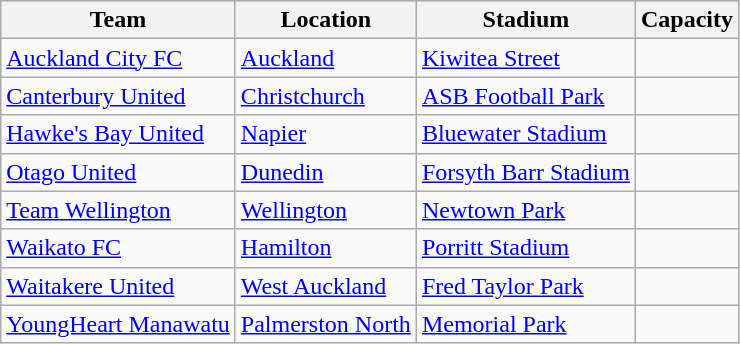<table class="wikitable sortable" style="text-align: left;">
<tr>
<th>Team</th>
<th>Location</th>
<th>Stadium</th>
<th>Capacity</th>
</tr>
<tr>
<td> <a href='#'>Auckland City FC</a></td>
<td><a href='#'>Auckland</a></td>
<td><a href='#'>Kiwitea Street</a></td>
<td style="text-align:center;"></td>
</tr>
<tr>
<td> <a href='#'>Canterbury United</a></td>
<td><a href='#'>Christchurch</a></td>
<td><a href='#'>ASB Football Park</a></td>
<td style="text-align:center;"></td>
</tr>
<tr>
<td> <a href='#'>Hawke's Bay United</a></td>
<td><a href='#'>Napier</a></td>
<td><a href='#'>Bluewater Stadium</a></td>
<td style="text-align:center;"></td>
</tr>
<tr>
<td> <a href='#'>Otago United</a></td>
<td><a href='#'>Dunedin</a></td>
<td><a href='#'>Forsyth Barr Stadium</a></td>
<td style="text-align:center;"></td>
</tr>
<tr>
<td>  <a href='#'>Team Wellington</a></td>
<td><a href='#'>Wellington</a></td>
<td><a href='#'>Newtown Park</a></td>
<td style="text-align:center;"></td>
</tr>
<tr>
<td>  <a href='#'>Waikato FC</a></td>
<td><a href='#'>Hamilton</a></td>
<td><a href='#'>Porritt Stadium</a></td>
<td style="text-align:center;"></td>
</tr>
<tr>
<td> <a href='#'>Waitakere United</a></td>
<td><a href='#'>West Auckland</a></td>
<td><a href='#'>Fred Taylor Park</a></td>
<td style="text-align:center;"></td>
</tr>
<tr>
<td> <a href='#'>YoungHeart Manawatu</a></td>
<td><a href='#'>Palmerston North</a></td>
<td><a href='#'>Memorial Park</a></td>
<td style="text-align:center;"></td>
</tr>
</table>
